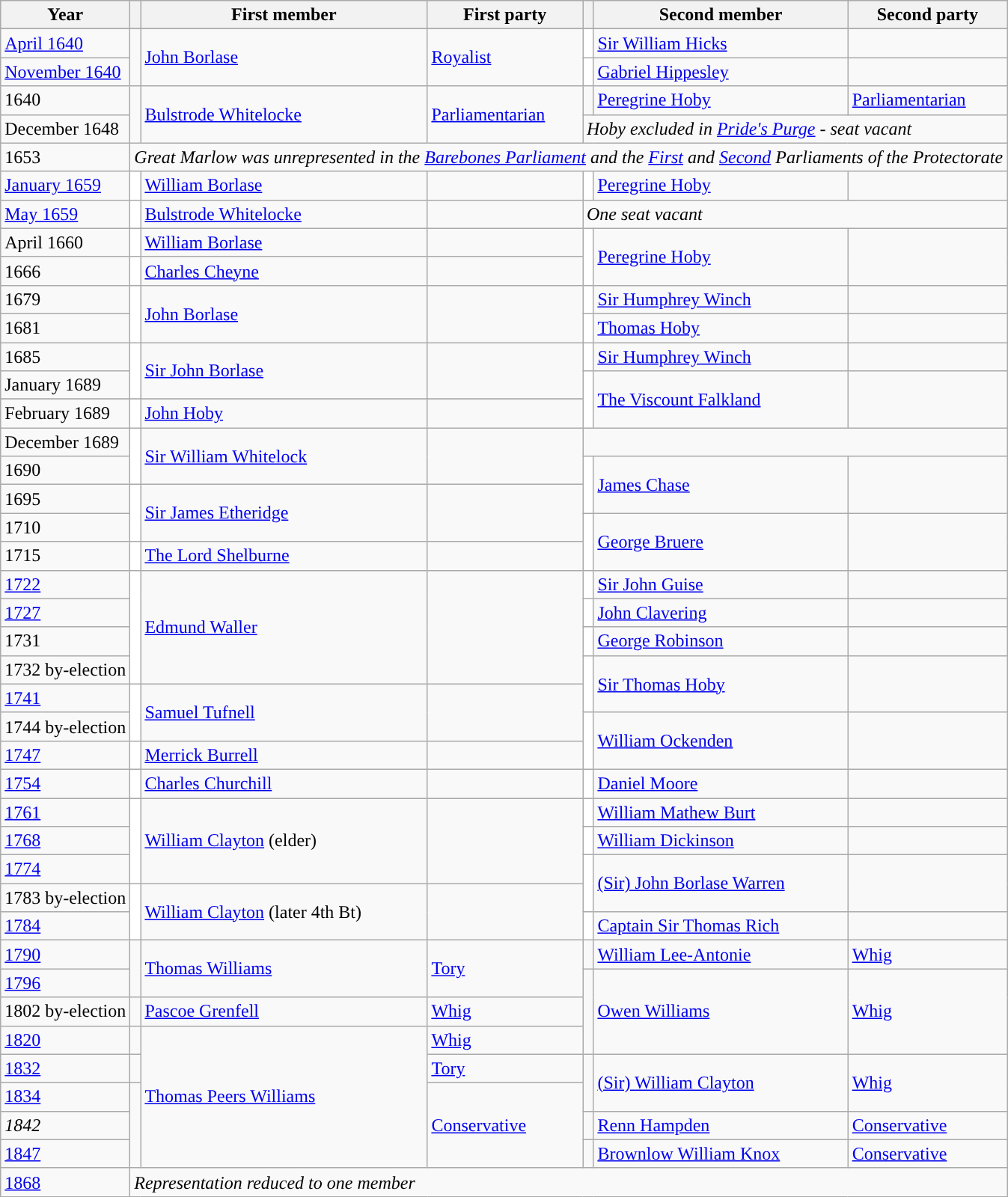<table class="wikitable">
<tr>
<th>Year</th>
<th></th>
<th>First member</th>
<th>First party</th>
<th></th>
<th>Second member</th>
<th>Second party</th>
</tr>
<tr>
</tr>
<tr>
<td><a href='#'>April 1640</a></td>
<td rowspan="2" style="color:inherit;background-color: "></td>
<td rowspan="2"><a href='#'>John Borlase</a></td>
<td rowspan="2"><a href='#'>Royalist</a></td>
<td style="color:inherit;background-color: white"></td>
<td><a href='#'>Sir William Hicks</a></td>
<td></td>
</tr>
<tr>
<td><a href='#'>November 1640</a></td>
<td style="color:inherit;background-color: white"></td>
<td><a href='#'>Gabriel Hippesley</a></td>
<td></td>
</tr>
<tr>
<td>1640</td>
<td rowspan="2" style="color:inherit;background-color: "></td>
<td rowspan="2"><a href='#'>Bulstrode Whitelocke</a></td>
<td rowspan="2"><a href='#'>Parliamentarian</a></td>
<td style="color:inherit;background-color: "></td>
<td><a href='#'>Peregrine Hoby</a></td>
<td><a href='#'>Parliamentarian</a></td>
</tr>
<tr>
<td>December 1648</td>
<td colspan="3"><em>Hoby excluded in <a href='#'>Pride's Purge</a> - seat vacant</em></td>
</tr>
<tr>
<td>1653</td>
<td colspan="6"><em>Great Marlow was unrepresented in the <a href='#'>Barebones Parliament</a> and the <a href='#'>First</a> and <a href='#'>Second</a> Parliaments of the Protectorate</em></td>
</tr>
<tr>
<td><a href='#'>January 1659</a></td>
<td style="color:inherit;background-color: white"></td>
<td><a href='#'>William Borlase</a></td>
<td></td>
<td style="color:inherit;background-color: white"></td>
<td><a href='#'>Peregrine Hoby</a></td>
<td></td>
</tr>
<tr>
<td><a href='#'>May 1659</a></td>
<td style="color:inherit;background-color: white"></td>
<td><a href='#'>Bulstrode Whitelocke</a></td>
<td></td>
<td colspan="3"><em>One seat vacant</em></td>
</tr>
<tr>
<td>April 1660</td>
<td style="color:inherit;background-color: white"></td>
<td><a href='#'>William Borlase</a></td>
<td></td>
<td rowspan="2" style="color:inherit;background-color: white"></td>
<td rowspan="2"><a href='#'>Peregrine Hoby</a></td>
<td rowspan="2"></td>
</tr>
<tr>
<td>1666</td>
<td style="color:inherit;background-color: white"></td>
<td><a href='#'>Charles Cheyne</a></td>
<td></td>
</tr>
<tr>
<td>1679</td>
<td rowspan="2" style="color:inherit;background-color: white"></td>
<td rowspan="2"><a href='#'>John Borlase</a></td>
<td rowspan="2"></td>
<td style="color:inherit;background-color: white"></td>
<td><a href='#'>Sir Humphrey Winch</a></td>
<td></td>
</tr>
<tr>
<td>1681</td>
<td style="color:inherit;background-color: white"></td>
<td><a href='#'>Thomas Hoby</a></td>
<td></td>
</tr>
<tr>
<td>1685</td>
<td rowspan="2" style="color:inherit;background-color: white"></td>
<td rowspan="2"><a href='#'>Sir John Borlase</a></td>
<td rowspan="2"></td>
<td style="color:inherit;background-color: white"></td>
<td><a href='#'>Sir Humphrey Winch</a></td>
<td></td>
</tr>
<tr>
<td>January 1689</td>
<td rowspan="3" style="color:inherit;background-color: white"></td>
<td rowspan="3"><a href='#'>The Viscount Falkland</a></td>
<td rowspan="3"></td>
</tr>
<tr>
</tr>
<tr>
<td>February 1689</td>
<td style="color:inherit;background-color: white"></td>
<td><a href='#'>John Hoby</a></td>
<td></td>
</tr>
<tr>
<td>December 1689</td>
<td rowspan="2" style="color:inherit;background-color: white"></td>
<td rowspan="2"><a href='#'>Sir William Whitelock</a></td>
<td rowspan="2"></td>
</tr>
<tr>
<td>1690</td>
<td rowspan="2" style="color:inherit;background-color: white"></td>
<td rowspan="2"><a href='#'>James Chase</a></td>
<td rowspan="2"></td>
</tr>
<tr>
<td>1695</td>
<td rowspan="2" style="color:inherit;background-color: white"></td>
<td rowspan="2"><a href='#'>Sir James Etheridge</a></td>
<td rowspan="2"></td>
</tr>
<tr>
<td>1710</td>
<td rowspan="2" style="color:inherit;background-color: white"></td>
<td rowspan="2"><a href='#'>George Bruere</a></td>
<td rowspan="2"></td>
</tr>
<tr>
<td>1715</td>
<td style="color:inherit;background-color: white"></td>
<td><a href='#'>The Lord Shelburne</a></td>
<td></td>
</tr>
<tr>
<td><a href='#'>1722</a></td>
<td rowspan="4" style="color:inherit;background-color: white"></td>
<td rowspan="4"><a href='#'>Edmund Waller</a></td>
<td rowspan="4"></td>
<td style="color:inherit;background-color: white"></td>
<td><a href='#'>Sir John Guise</a></td>
<td></td>
</tr>
<tr>
<td><a href='#'>1727</a></td>
<td style="color:inherit;background-color: white"></td>
<td><a href='#'>John Clavering</a></td>
<td></td>
</tr>
<tr>
<td>1731</td>
<td style="color:inherit;background-color: white"></td>
<td><a href='#'>George Robinson</a></td>
<td></td>
</tr>
<tr>
<td>1732 by-election</td>
<td rowspan="2" style="color:inherit;background-color: white"></td>
<td rowspan="2"><a href='#'>Sir Thomas Hoby</a></td>
<td rowspan="2"></td>
</tr>
<tr>
<td><a href='#'>1741</a></td>
<td rowspan="2" style="color:inherit;background-color: white"></td>
<td rowspan="2"><a href='#'>Samuel Tufnell</a></td>
<td rowspan="2"></td>
</tr>
<tr>
<td>1744 by-election</td>
<td rowspan="2" style="color:inherit;background-color: white"></td>
<td rowspan="2"><a href='#'>William Ockenden</a></td>
<td rowspan="2"></td>
</tr>
<tr>
<td><a href='#'>1747</a></td>
<td style="color:inherit;background-color: white"></td>
<td><a href='#'>Merrick Burrell</a></td>
<td></td>
</tr>
<tr>
<td><a href='#'>1754</a></td>
<td style="color:inherit;background-color: white"></td>
<td><a href='#'>Charles Churchill</a></td>
<td></td>
<td style="color:inherit;background-color: white"></td>
<td><a href='#'>Daniel Moore</a></td>
<td></td>
</tr>
<tr>
<td><a href='#'>1761</a></td>
<td rowspan="3" style="color:inherit;background-color: white"></td>
<td rowspan="3"><a href='#'>William Clayton</a> (elder)</td>
<td rowspan="3"></td>
<td style="color:inherit;background-color: white"></td>
<td><a href='#'>William Mathew Burt</a></td>
<td></td>
</tr>
<tr>
<td><a href='#'>1768</a></td>
<td style="color:inherit;background-color: white"></td>
<td><a href='#'>William Dickinson</a></td>
<td></td>
</tr>
<tr>
<td><a href='#'>1774</a></td>
<td rowspan="2" style="color:inherit;background-color: white"></td>
<td rowspan="2"><a href='#'>(Sir) John Borlase Warren</a></td>
<td rowspan="2"></td>
</tr>
<tr>
<td>1783 by-election</td>
<td rowspan="2" style="color:inherit;background-color: white"></td>
<td rowspan="2"><a href='#'>William Clayton</a> (later 4th Bt)</td>
<td rowspan="2"></td>
</tr>
<tr>
<td><a href='#'>1784</a></td>
<td style="color:inherit;background-color: white"></td>
<td><a href='#'>Captain Sir Thomas Rich</a></td>
<td></td>
</tr>
<tr>
<td><a href='#'>1790</a></td>
<td rowspan="2" style="color:inherit;background-color: "></td>
<td rowspan="2"><a href='#'>Thomas Williams</a></td>
<td rowspan="2"><a href='#'>Tory</a></td>
<td style="color:inherit;background-color: "></td>
<td><a href='#'>William Lee-Antonie</a></td>
<td><a href='#'>Whig</a></td>
</tr>
<tr>
<td><a href='#'>1796</a></td>
<td rowspan="3" style="color:inherit;background-color: "></td>
<td rowspan="3"><a href='#'>Owen Williams</a></td>
<td rowspan="3"><a href='#'>Whig</a></td>
</tr>
<tr>
<td>1802 by-election</td>
<td style="color:inherit;background-color: "></td>
<td><a href='#'>Pascoe Grenfell</a></td>
<td><a href='#'>Whig</a></td>
</tr>
<tr>
<td><a href='#'>1820</a></td>
<td style="color:inherit;background-color: "></td>
<td rowspan="5"><a href='#'>Thomas Peers Williams</a></td>
<td><a href='#'>Whig</a></td>
</tr>
<tr>
<td><a href='#'>1832</a></td>
<td style="color:inherit;background-color: "></td>
<td><a href='#'>Tory</a></td>
<td rowspan="2" style="color:inherit;background-color: "></td>
<td rowspan="2"><a href='#'>(Sir) William Clayton</a></td>
<td rowspan="2"><a href='#'>Whig</a></td>
</tr>
<tr>
<td><a href='#'>1834</a></td>
<td rowspan="3" style="color:inherit;background-color: "></td>
<td rowspan="3"><a href='#'>Conservative</a></td>
</tr>
<tr>
<td><em>1842</em></td>
<td style="color:inherit;background-color: "></td>
<td><a href='#'>Renn Hampden</a></td>
<td><a href='#'>Conservative</a></td>
</tr>
<tr>
<td><a href='#'>1847</a></td>
<td style="color:inherit;background-color: "></td>
<td><a href='#'>Brownlow William Knox</a></td>
<td><a href='#'>Conservative</a></td>
</tr>
<tr>
<td><a href='#'>1868</a></td>
<td colspan="6"><em>Representation reduced to one member</em></td>
</tr>
</table>
